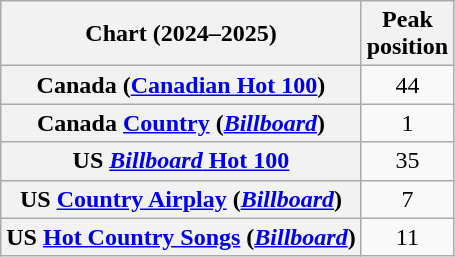<table class="wikitable sortable plainrowheaders" style="text-align:center">
<tr>
<th scope="col">Chart (2024–2025)</th>
<th scope="col">Peak<br>position</th>
</tr>
<tr>
<th scope="row">Canada (<a href='#'>Canadian Hot 100</a>)</th>
<td>44</td>
</tr>
<tr>
<th scope="row">Canada <a href='#'>Country</a> (<em><a href='#'>Billboard</a></em>)</th>
<td>1</td>
</tr>
<tr>
<th scope="row">US <a href='#'><em>Billboard</em> Hot 100</a></th>
<td>35</td>
</tr>
<tr>
<th scope="row">US <a href='#'>Country Airplay</a> (<em><a href='#'>Billboard</a></em>)</th>
<td>7</td>
</tr>
<tr>
<th scope="row">US <a href='#'>Hot Country Songs</a> (<em><a href='#'>Billboard</a></em>)</th>
<td>11</td>
</tr>
</table>
